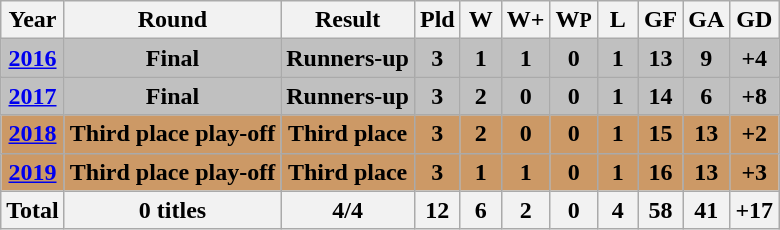<table class="wikitable" style="text-align: center;">
<tr>
<th>Year</th>
<th>Round</th>
<th>Result</th>
<th width=20>Pld</th>
<th width=20>W</th>
<th width=20>W+</th>
<th width=20>W<small>P</small></th>
<th width=20>L</th>
<th width=20>GF</th>
<th width=20>GA</th>
<th>GD</th>
</tr>
<tr style="background:silver;">
<td> <strong><a href='#'>2016</a> </strong></td>
<td><strong>Final</strong></td>
<td><strong>Runners-up</strong></td>
<td><strong>3</strong></td>
<td><strong>1</strong></td>
<td><strong>1</strong></td>
<td><strong>0</strong></td>
<td><strong>1</strong></td>
<td><strong>13</strong></td>
<td><strong>9</strong></td>
<td><strong>+4</strong></td>
</tr>
<tr style="background:silver;">
<td> <strong><a href='#'>2017</a></strong></td>
<td><strong>Final</strong></td>
<td><strong>Runners-up</strong></td>
<td><strong>3</strong></td>
<td><strong>2</strong></td>
<td><strong>0</strong></td>
<td><strong>0</strong></td>
<td><strong>1</strong></td>
<td><strong>14</strong></td>
<td><strong>6</strong></td>
<td><strong>+8</strong></td>
</tr>
<tr style="background:#c96;">
<td> <strong><a href='#'>2018</a></strong></td>
<td><strong>Third place play-off</strong></td>
<td><strong>Third place</strong></td>
<td><strong>3</strong></td>
<td><strong>2</strong></td>
<td><strong>0</strong></td>
<td><strong>0</strong></td>
<td><strong>1</strong></td>
<td><strong>15</strong></td>
<td><strong>13</strong></td>
<td><strong>+2</strong></td>
</tr>
<tr style="background:#c96;">
<td> <strong><a href='#'>2019</a></strong></td>
<td><strong>Third place play-off</strong></td>
<td><strong>Third place</strong></td>
<td><strong>3</strong></td>
<td><strong>1</strong></td>
<td><strong>1</strong></td>
<td><strong>0</strong></td>
<td><strong>1</strong></td>
<td><strong>16</strong></td>
<td><strong>13</strong></td>
<td><strong>+3</strong></td>
</tr>
<tr>
<th><strong>Total</strong></th>
<th><strong>0 titles</strong></th>
<th><strong>4/4</strong></th>
<th><strong>12</strong></th>
<th><strong>6</strong></th>
<th><strong>2</strong></th>
<th><strong>0</strong></th>
<th><strong>4</strong></th>
<th><strong>58</strong></th>
<th><strong>41</strong></th>
<th><strong>+17</strong></th>
</tr>
</table>
